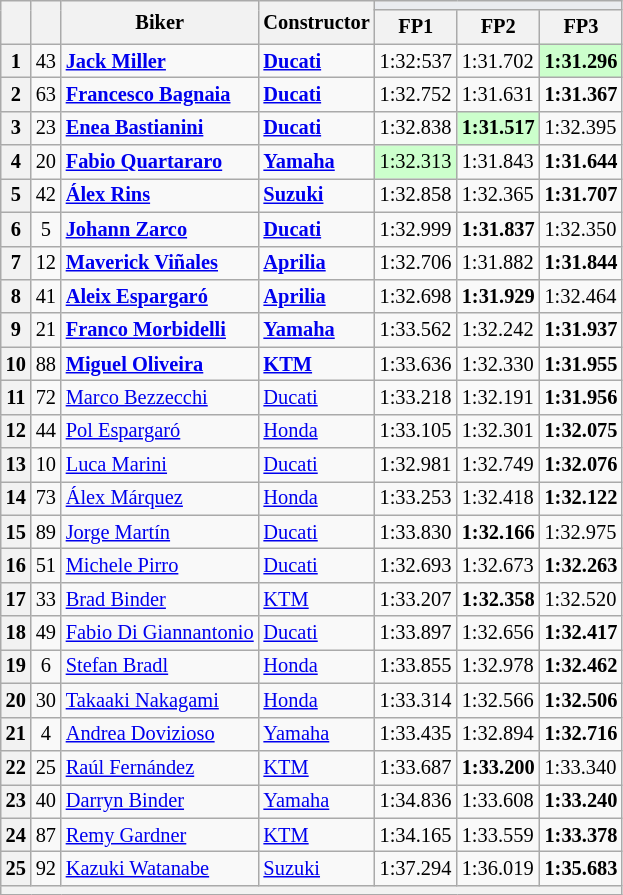<table class="wikitable sortable" style="font-size: 85%;">
<tr>
<th rowspan="2"></th>
<th rowspan="2"></th>
<th rowspan="2">Biker</th>
<th rowspan="2">Constructor</th>
<th colspan="3" style="background:#eaecf0; text-align:center;"></th>
</tr>
<tr>
<th scope="col">FP1</th>
<th scope="col">FP2</th>
<th scope="col">FP3</th>
</tr>
<tr>
<th scope="row">1</th>
<td align="center">43</td>
<td><strong> <a href='#'>Jack Miller</a></strong></td>
<td><strong><a href='#'>Ducati</a></strong></td>
<td>1:32:537</td>
<td>1:31.702</td>
<td style="background:#ccffcc;"><strong>1:31.296</strong></td>
</tr>
<tr>
<th scope="row">2</th>
<td align="center">63</td>
<td><strong> <a href='#'>Francesco Bagnaia</a></strong></td>
<td><strong><a href='#'>Ducati</a></strong></td>
<td>1:32.752</td>
<td>1:31.631</td>
<td><strong>1:31.367</strong></td>
</tr>
<tr>
<th scope="row">3</th>
<td align="center">23</td>
<td><strong> <a href='#'>Enea Bastianini</a></strong></td>
<td><strong><a href='#'>Ducati</a></strong></td>
<td>1:32.838</td>
<td style="background:#ccffcc;"><strong>1:31.517</strong></td>
<td>1:32.395</td>
</tr>
<tr>
<th scope="row">4</th>
<td align="center">20</td>
<td><strong> <a href='#'>Fabio Quartararo</a></strong></td>
<td><strong><a href='#'>Yamaha</a></strong></td>
<td style="background:#ccffcc;">1:32.313</td>
<td>1:31.843</td>
<td><strong>1:31.644</strong></td>
</tr>
<tr>
<th scope="row">5</th>
<td align="center">42</td>
<td><strong> <a href='#'>Álex Rins</a></strong></td>
<td><strong><a href='#'>Suzuki</a></strong></td>
<td>1:32.858</td>
<td>1:32.365</td>
<td><strong>1:31.707</strong></td>
</tr>
<tr>
<th scope="row">6</th>
<td align="center">5</td>
<td><strong> <a href='#'>Johann Zarco</a></strong></td>
<td><strong><a href='#'>Ducati</a></strong></td>
<td>1:32.999</td>
<td><strong>1:31.837</strong></td>
<td>1:32.350</td>
</tr>
<tr>
<th scope="row">7</th>
<td align="center">12</td>
<td><strong> <a href='#'>Maverick Viñales</a></strong></td>
<td><strong><a href='#'>Aprilia</a></strong></td>
<td>1:32.706</td>
<td>1:31.882</td>
<td><strong>1:31.844</strong></td>
</tr>
<tr>
<th scope="row">8</th>
<td align="center">41</td>
<td><strong> <a href='#'>Aleix Espargaró</a></strong></td>
<td><strong><a href='#'>Aprilia</a></strong></td>
<td>1:32.698</td>
<td><strong>1:31.929</strong></td>
<td>1:32.464</td>
</tr>
<tr>
<th scope="row">9</th>
<td align="center">21</td>
<td><strong> <a href='#'>Franco Morbidelli</a></strong></td>
<td><strong><a href='#'>Yamaha</a></strong></td>
<td>1:33.562</td>
<td>1:32.242</td>
<td><strong>1:31.937</strong></td>
</tr>
<tr>
<th scope="row">10</th>
<td align="center">88</td>
<td><strong> <a href='#'>Miguel Oliveira</a></strong></td>
<td><strong><a href='#'>KTM</a></strong></td>
<td>1:33.636</td>
<td>1:32.330</td>
<td><strong>1:31.955</strong></td>
</tr>
<tr>
<th scope="row">11</th>
<td align="center">72</td>
<td> <a href='#'>Marco Bezzecchi</a></td>
<td><a href='#'>Ducati</a></td>
<td>1:33.218</td>
<td>1:32.191</td>
<td><strong>1:31.956</strong></td>
</tr>
<tr>
<th scope="row">12</th>
<td align="center">44</td>
<td> <a href='#'>Pol Espargaró</a></td>
<td><a href='#'>Honda</a></td>
<td>1:33.105</td>
<td>1:32.301</td>
<td><strong>1:32.075</strong></td>
</tr>
<tr>
<th scope="row">13</th>
<td align="center">10</td>
<td> <a href='#'>Luca Marini</a></td>
<td><a href='#'>Ducati</a></td>
<td>1:32.981</td>
<td>1:32.749</td>
<td><strong>1:32.076</strong></td>
</tr>
<tr>
<th scope="row">14</th>
<td align="center">73</td>
<td> <a href='#'>Álex Márquez</a></td>
<td><a href='#'>Honda</a></td>
<td>1:33.253</td>
<td>1:32.418</td>
<td><strong>1:32.122</strong></td>
</tr>
<tr>
<th scope="row">15</th>
<td align="center">89</td>
<td> <a href='#'>Jorge Martín</a></td>
<td><a href='#'>Ducati</a></td>
<td>1:33.830</td>
<td><strong>1:32.166</strong></td>
<td>1:32.975</td>
</tr>
<tr>
<th scope="row">16</th>
<td align="center">51</td>
<td> <a href='#'>Michele Pirro</a></td>
<td><a href='#'>Ducati</a></td>
<td>1:32.693</td>
<td>1:32.673</td>
<td><strong>1:32.263</strong></td>
</tr>
<tr>
<th scope="row">17</th>
<td align="center">33</td>
<td> <a href='#'>Brad Binder</a></td>
<td><a href='#'>KTM</a></td>
<td>1:33.207</td>
<td><strong>1:32.358</strong></td>
<td>1:32.520</td>
</tr>
<tr>
<th scope="row">18</th>
<td align="center">49</td>
<td> <a href='#'>Fabio Di Giannantonio</a></td>
<td><a href='#'>Ducati</a></td>
<td>1:33.897</td>
<td>1:32.656</td>
<td><strong>1:32.417</strong></td>
</tr>
<tr>
<th scope="row">19</th>
<td align="center">6</td>
<td> <a href='#'>Stefan Bradl</a></td>
<td><a href='#'>Honda</a></td>
<td>1:33.855</td>
<td>1:32.978</td>
<td><strong>1:32.462</strong></td>
</tr>
<tr>
<th scope="row">20</th>
<td align="center">30</td>
<td> <a href='#'>Takaaki Nakagami</a></td>
<td><a href='#'>Honda</a></td>
<td>1:33.314</td>
<td>1:32.566</td>
<td><strong>1:32.506</strong></td>
</tr>
<tr>
<th scope="row">21</th>
<td align="center">4</td>
<td> <a href='#'>Andrea Dovizioso</a></td>
<td><a href='#'>Yamaha</a></td>
<td>1:33.435</td>
<td>1:32.894</td>
<td><strong>1:32.716</strong></td>
</tr>
<tr>
<th scope="row">22</th>
<td align="center">25</td>
<td> <a href='#'>Raúl Fernández</a></td>
<td><a href='#'>KTM</a></td>
<td>1:33.687</td>
<td><strong>1:33.200</strong></td>
<td>1:33.340</td>
</tr>
<tr>
<th scope="row">23</th>
<td align="center">40</td>
<td> <a href='#'>Darryn Binder</a></td>
<td><a href='#'>Yamaha</a></td>
<td>1:34.836</td>
<td>1:33.608</td>
<td><strong>1:33.240</strong></td>
</tr>
<tr>
<th scope="row">24</th>
<td align="center">87</td>
<td> <a href='#'>Remy Gardner</a></td>
<td><a href='#'>KTM</a></td>
<td>1:34.165</td>
<td>1:33.559</td>
<td><strong>1:33.378</strong></td>
</tr>
<tr>
<th scope="row">25</th>
<td align="center">92</td>
<td> <a href='#'>Kazuki Watanabe</a></td>
<td><a href='#'>Suzuki</a></td>
<td>1:37.294</td>
<td>1:36.019</td>
<td><strong>1:35.683</strong></td>
</tr>
<tr>
<th colspan="7"></th>
</tr>
</table>
